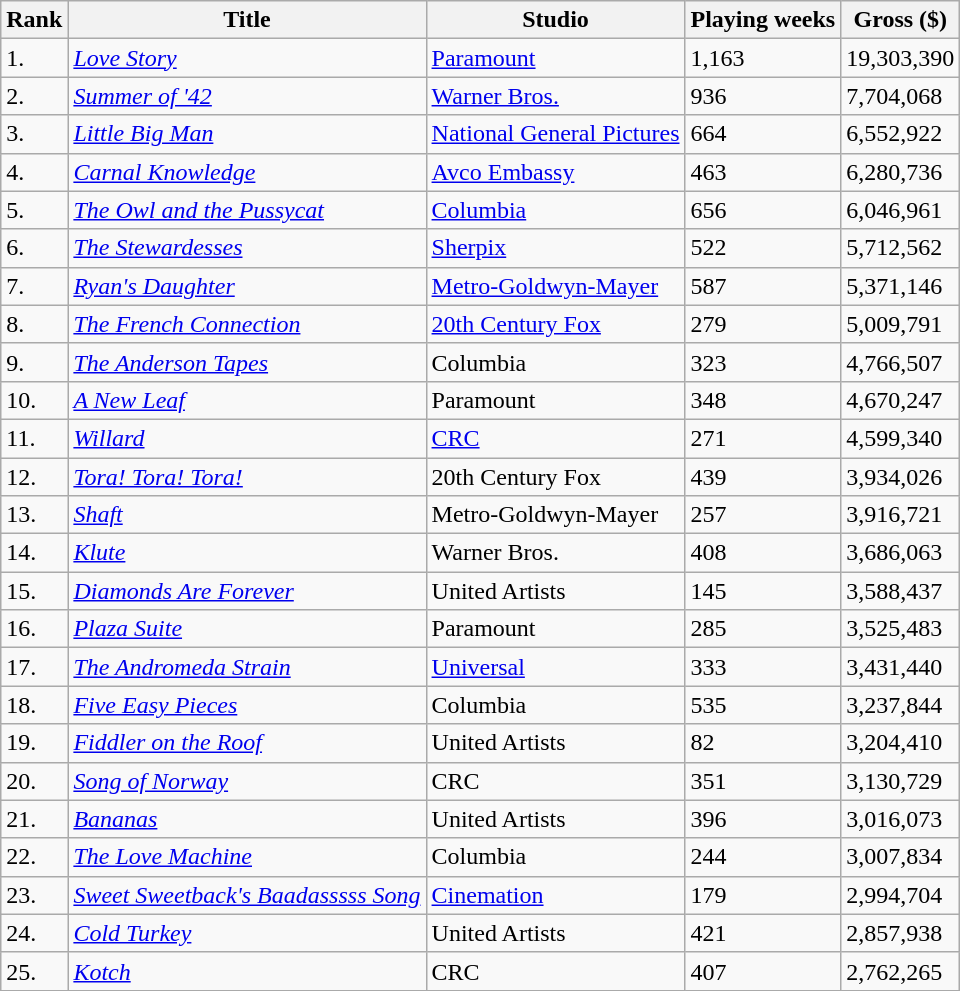<table class="wikitable">
<tr>
<th>Rank</th>
<th>Title</th>
<th>Studio</th>
<th>Playing weeks</th>
<th>Gross ($)</th>
</tr>
<tr>
<td>1.</td>
<td><em><a href='#'>Love Story</a></em></td>
<td><a href='#'>Paramount</a></td>
<td>1,163</td>
<td>19,303,390</td>
</tr>
<tr>
<td>2.</td>
<td><em><a href='#'>Summer of '42</a></em></td>
<td><a href='#'>Warner Bros.</a></td>
<td>936</td>
<td>7,704,068</td>
</tr>
<tr>
<td>3.</td>
<td><em><a href='#'>Little Big Man</a></em></td>
<td><a href='#'>National General Pictures</a></td>
<td>664</td>
<td>6,552,922</td>
</tr>
<tr>
<td>4.</td>
<td><em><a href='#'>Carnal Knowledge</a></em></td>
<td><a href='#'>Avco Embassy</a></td>
<td>463</td>
<td>6,280,736</td>
</tr>
<tr>
<td>5.</td>
<td><em><a href='#'>The Owl and the Pussycat</a></em></td>
<td><a href='#'>Columbia</a></td>
<td>656</td>
<td>6,046,961</td>
</tr>
<tr>
<td>6.</td>
<td><em><a href='#'>The Stewardesses</a></em></td>
<td><a href='#'>Sherpix</a></td>
<td>522</td>
<td>5,712,562</td>
</tr>
<tr>
<td>7.</td>
<td><em><a href='#'>Ryan's Daughter</a></em></td>
<td><a href='#'>Metro-Goldwyn-Mayer</a></td>
<td>587</td>
<td>5,371,146</td>
</tr>
<tr>
<td>8.</td>
<td><em><a href='#'>The French Connection</a></em></td>
<td><a href='#'>20th Century Fox</a></td>
<td>279</td>
<td>5,009,791</td>
</tr>
<tr>
<td>9.</td>
<td><em><a href='#'>The Anderson Tapes</a></em></td>
<td>Columbia</td>
<td>323</td>
<td>4,766,507</td>
</tr>
<tr>
<td>10.</td>
<td><em><a href='#'>A New Leaf</a></em></td>
<td>Paramount</td>
<td>348</td>
<td>4,670,247</td>
</tr>
<tr>
<td>11.</td>
<td><em><a href='#'>Willard</a></em></td>
<td><a href='#'>CRC</a></td>
<td>271</td>
<td>4,599,340</td>
</tr>
<tr>
<td>12.</td>
<td><em><a href='#'>Tora! Tora! Tora!</a></em></td>
<td>20th Century Fox</td>
<td>439</td>
<td>3,934,026</td>
</tr>
<tr>
<td>13.</td>
<td><em><a href='#'>Shaft</a></em></td>
<td>Metro-Goldwyn-Mayer</td>
<td>257</td>
<td>3,916,721</td>
</tr>
<tr>
<td>14.</td>
<td><em><a href='#'>Klute</a></em></td>
<td>Warner Bros.</td>
<td>408</td>
<td>3,686,063</td>
</tr>
<tr>
<td>15.</td>
<td><em><a href='#'>Diamonds Are Forever</a></em></td>
<td>United Artists</td>
<td>145</td>
<td>3,588,437</td>
</tr>
<tr>
<td>16.</td>
<td><em><a href='#'>Plaza Suite</a></em></td>
<td>Paramount</td>
<td>285</td>
<td>3,525,483</td>
</tr>
<tr>
<td>17.</td>
<td><em><a href='#'>The Andromeda Strain</a></em></td>
<td><a href='#'>Universal</a></td>
<td>333</td>
<td>3,431,440</td>
</tr>
<tr>
<td>18.</td>
<td><em><a href='#'>Five Easy Pieces</a></em></td>
<td>Columbia</td>
<td>535</td>
<td>3,237,844</td>
</tr>
<tr>
<td>19.</td>
<td><em><a href='#'>Fiddler on the Roof</a></em></td>
<td>United Artists</td>
<td>82</td>
<td>3,204,410</td>
</tr>
<tr>
<td>20.</td>
<td><em><a href='#'>Song of Norway</a></em></td>
<td>CRC</td>
<td>351</td>
<td>3,130,729</td>
</tr>
<tr>
<td>21.</td>
<td><em><a href='#'>Bananas</a></em></td>
<td>United Artists</td>
<td>396</td>
<td>3,016,073</td>
</tr>
<tr>
<td>22.</td>
<td><em><a href='#'>The Love Machine</a></em></td>
<td>Columbia</td>
<td>244</td>
<td>3,007,834</td>
</tr>
<tr>
<td>23.</td>
<td><em><a href='#'>Sweet Sweetback's Baadasssss Song</a></em></td>
<td><a href='#'>Cinemation</a></td>
<td>179</td>
<td>2,994,704</td>
</tr>
<tr>
<td>24.</td>
<td><em><a href='#'>Cold Turkey</a></em></td>
<td>United Artists</td>
<td>421</td>
<td>2,857,938</td>
</tr>
<tr>
<td>25.</td>
<td><em><a href='#'>Kotch</a></em></td>
<td>CRC</td>
<td>407</td>
<td>2,762,265</td>
</tr>
<tr>
</tr>
</table>
